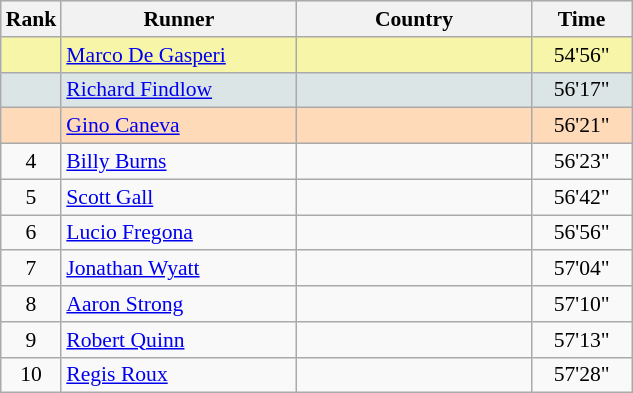<table class="wikitable" style="text-align:center; font-size: 90%; border: gray solid 1px;border-collapse:collapse;">
<tr bgcolor="#E4E4E4">
<th style="border-bottom:1px solid #AAAAAA" width=10>Rank</th>
<th style="border-bottom:1px solid #AAAAAA" width=150>Runner</th>
<th style="border-bottom:1px solid #AAAAAA" width=150>Country</th>
<th style="border-bottom:1px solid #AAAAAA" width=60>Time</th>
</tr>
<tr bgcolor=F7F6A8>
<td></td>
<td align=left><a href='#'>Marco De Gasperi</a></td>
<td align=left></td>
<td>54'56"</td>
</tr>
<tr bgcolor=DCE5E5>
<td></td>
<td align=left><a href='#'>Richard Findlow</a></td>
<td align=left></td>
<td>56'17"</td>
</tr>
<tr bgcolor=FFDAB9>
<td></td>
<td align=left><a href='#'>Gino Caneva</a></td>
<td align=left></td>
<td>56'21"</td>
</tr>
<tr>
<td>4</td>
<td align=left><a href='#'>Billy Burns</a></td>
<td align=left></td>
<td>56'23"</td>
</tr>
<tr>
<td>5</td>
<td align=left><a href='#'>Scott Gall</a></td>
<td align=left></td>
<td>56'42"</td>
</tr>
<tr>
<td>6</td>
<td align=left><a href='#'>Lucio Fregona</a></td>
<td align=left></td>
<td>56'56"</td>
</tr>
<tr>
<td>7</td>
<td align=left><a href='#'>Jonathan Wyatt</a></td>
<td align=left></td>
<td>57'04"</td>
</tr>
<tr>
<td>8</td>
<td align=left><a href='#'>Aaron Strong</a></td>
<td align=left></td>
<td>57'10"</td>
</tr>
<tr>
<td>9</td>
<td align=left><a href='#'>Robert Quinn</a></td>
<td align=left></td>
<td>57'13"</td>
</tr>
<tr>
<td>10</td>
<td align=left><a href='#'>Regis Roux</a></td>
<td align=left></td>
<td>57'28"</td>
</tr>
</table>
